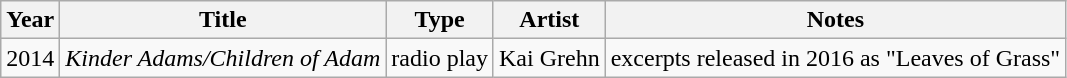<table class="wikitable">
<tr>
<th>Year</th>
<th>Title</th>
<th>Type</th>
<th>Artist</th>
<th>Notes</th>
</tr>
<tr>
<td>2014</td>
<td><em>Kinder Adams/Children of Adam</em></td>
<td>radio play</td>
<td>Kai Grehn</td>
<td>excerpts released in 2016 as "Leaves of Grass"</td>
</tr>
</table>
